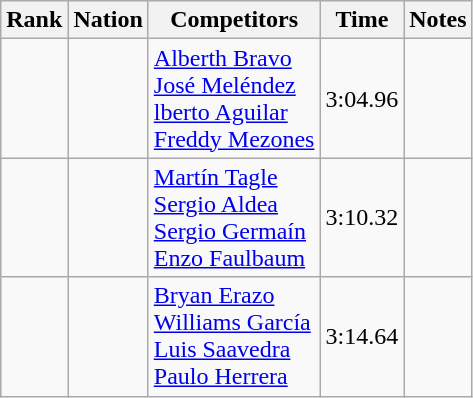<table class="wikitable sortable" style="text-align:center">
<tr>
<th>Rank</th>
<th>Nation</th>
<th>Competitors</th>
<th>Time</th>
<th>Notes</th>
</tr>
<tr>
<td></td>
<td align=left></td>
<td align=left><a href='#'>Alberth Bravo</a><br><a href='#'>José Meléndez</a><br><a href='#'>lberto Aguilar</a><br><a href='#'>Freddy Mezones</a></td>
<td>3:04.96</td>
<td></td>
</tr>
<tr>
<td></td>
<td align=left></td>
<td align=left><a href='#'>Martín Tagle</a><br><a href='#'>Sergio Aldea</a><br><a href='#'>Sergio Germaín</a><br><a href='#'>Enzo Faulbaum</a></td>
<td>3:10.32</td>
<td></td>
</tr>
<tr>
<td></td>
<td align=left></td>
<td align=left><a href='#'>Bryan Erazo</a><br><a href='#'>Williams García</a><br><a href='#'>Luis Saavedra</a><br><a href='#'>Paulo Herrera</a></td>
<td>3:14.64</td>
<td></td>
</tr>
</table>
